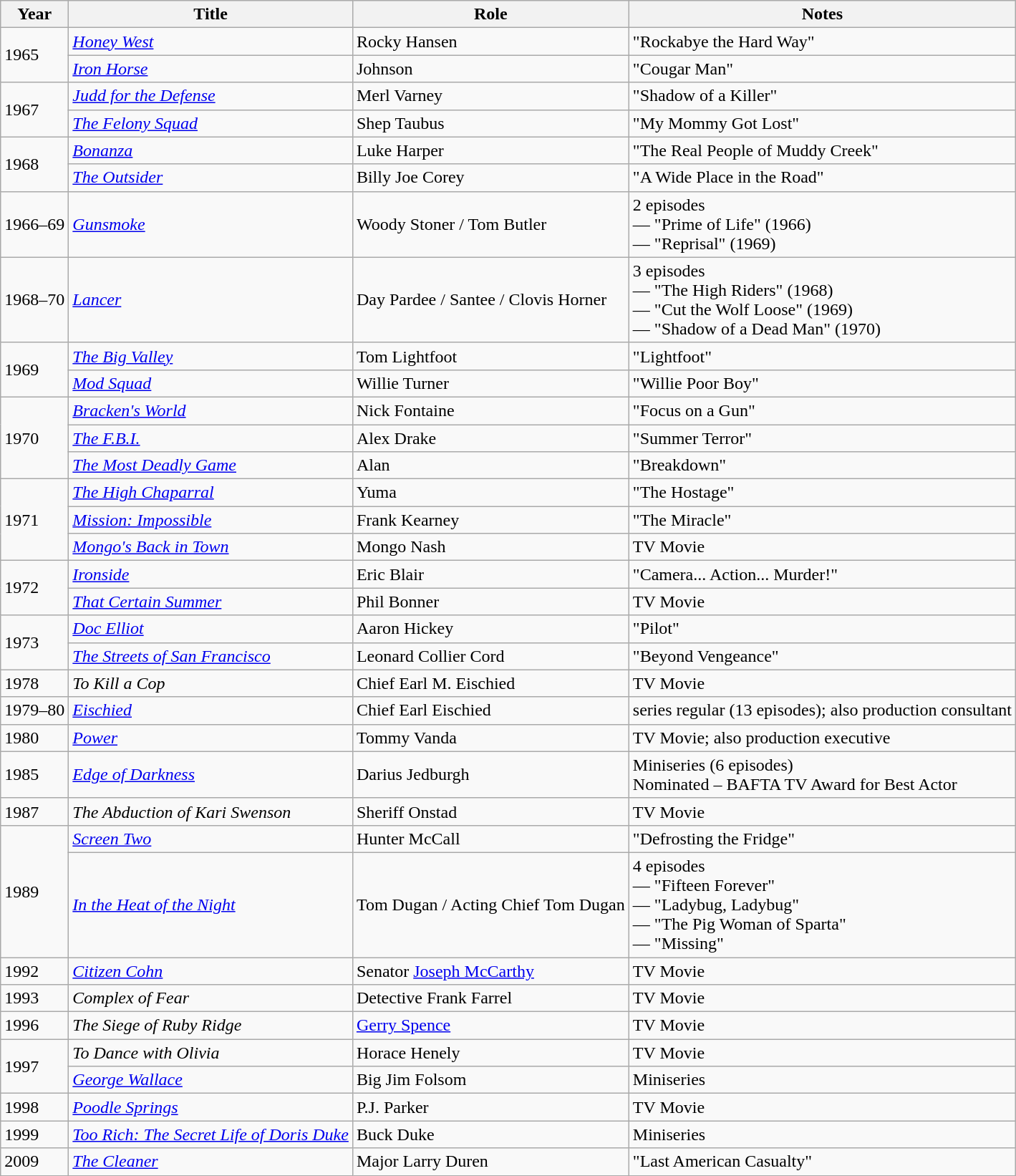<table class="wikitable sortable">
<tr>
<th>Year</th>
<th>Title</th>
<th>Role</th>
<th>Notes</th>
</tr>
<tr>
<td rowspan="2">1965</td>
<td><em><a href='#'>Honey West</a></em></td>
<td>Rocky Hansen</td>
<td>"Rockabye the Hard Way"</td>
</tr>
<tr>
<td><em><a href='#'>Iron Horse</a></em></td>
<td>Johnson</td>
<td>"Cougar Man"</td>
</tr>
<tr>
<td rowspan="2">1967</td>
<td><em><a href='#'>Judd for the Defense</a></em></td>
<td>Merl Varney</td>
<td>"Shadow of a Killer"</td>
</tr>
<tr>
<td><em><a href='#'>The Felony Squad</a></em></td>
<td>Shep Taubus</td>
<td>"My Mommy Got Lost"</td>
</tr>
<tr>
<td rowspan="2">1968</td>
<td><em><a href='#'>Bonanza</a></em></td>
<td>Luke Harper</td>
<td>"The Real People of Muddy Creek"</td>
</tr>
<tr>
<td><em><a href='#'>The Outsider</a></em></td>
<td>Billy Joe Corey</td>
<td>"A Wide Place in the Road"</td>
</tr>
<tr>
<td>1966–69</td>
<td><em><a href='#'>Gunsmoke</a></em></td>
<td>Woody Stoner / Tom Butler</td>
<td>2 episodes<br>— "Prime of Life" (1966)<br>— "Reprisal" (1969)</td>
</tr>
<tr>
<td>1968–70</td>
<td><em><a href='#'>Lancer</a></em></td>
<td>Day Pardee / Santee / Clovis Horner</td>
<td>3 episodes<br>— "The High Riders" (1968)<br>— "Cut the Wolf Loose" (1969)<br>— "Shadow of a Dead Man" (1970)</td>
</tr>
<tr>
<td rowspan="2">1969</td>
<td><em><a href='#'>The Big Valley</a></em></td>
<td>Tom Lightfoot</td>
<td>"Lightfoot"</td>
</tr>
<tr>
<td><em><a href='#'>Mod Squad</a></em></td>
<td>Willie Turner</td>
<td>"Willie Poor Boy"</td>
</tr>
<tr>
<td rowspan="3">1970</td>
<td><em><a href='#'>Bracken's World</a></em></td>
<td>Nick Fontaine</td>
<td>"Focus on a Gun"</td>
</tr>
<tr>
<td><em><a href='#'>The F.B.I.</a></em></td>
<td>Alex Drake</td>
<td>"Summer Terror"</td>
</tr>
<tr>
<td><em><a href='#'>The Most Deadly Game</a></em></td>
<td>Alan</td>
<td>"Breakdown"</td>
</tr>
<tr>
<td rowspan="3">1971</td>
<td><em><a href='#'>The High Chaparral</a></em></td>
<td>Yuma</td>
<td>"The Hostage"</td>
</tr>
<tr>
<td><em><a href='#'>Mission: Impossible</a></em></td>
<td>Frank Kearney</td>
<td>"The Miracle"</td>
</tr>
<tr>
<td><em><a href='#'>Mongo's Back in Town</a></em></td>
<td>Mongo Nash</td>
<td>TV Movie</td>
</tr>
<tr>
<td rowspan="2">1972</td>
<td><em><a href='#'>Ironside</a></em></td>
<td>Eric Blair</td>
<td>"Camera... Action... Murder!"</td>
</tr>
<tr>
<td><em><a href='#'>That Certain Summer</a></em></td>
<td>Phil Bonner</td>
<td>TV Movie</td>
</tr>
<tr>
<td rowspan="2">1973</td>
<td><em><a href='#'>Doc Elliot</a></em></td>
<td>Aaron Hickey</td>
<td>"Pilot"</td>
</tr>
<tr>
<td><em><a href='#'>The Streets of San Francisco</a></em></td>
<td>Leonard Collier Cord</td>
<td>"Beyond Vengeance"</td>
</tr>
<tr>
<td>1978</td>
<td><em>To Kill a Cop</em></td>
<td>Chief Earl M. Eischied</td>
<td>TV Movie</td>
</tr>
<tr>
<td>1979–80</td>
<td><em><a href='#'>Eischied</a></em></td>
<td>Chief Earl Eischied</td>
<td>series regular (13 episodes); also production consultant</td>
</tr>
<tr>
<td>1980</td>
<td><em><a href='#'>Power</a></em></td>
<td>Tommy Vanda</td>
<td>TV Movie; also production executive</td>
</tr>
<tr>
<td>1985</td>
<td><em><a href='#'>Edge of Darkness</a></em></td>
<td>Darius Jedburgh</td>
<td>Miniseries (6 episodes)<br>Nominated – BAFTA TV Award for Best Actor</td>
</tr>
<tr>
<td>1987</td>
<td><em>The Abduction of Kari Swenson</em></td>
<td>Sheriff Onstad</td>
<td>TV Movie</td>
</tr>
<tr>
<td rowspan="2">1989</td>
<td><em><a href='#'>Screen Two</a></em></td>
<td>Hunter McCall</td>
<td>"Defrosting the Fridge"</td>
</tr>
<tr>
<td><em><a href='#'>In the Heat of the Night</a></em></td>
<td>Tom Dugan / Acting Chief Tom Dugan</td>
<td>4 episodes<br>— "Fifteen Forever"<br>— "Ladybug, Ladybug"<br>— "The Pig Woman of Sparta"<br>— "Missing"</td>
</tr>
<tr>
<td>1992</td>
<td><em><a href='#'>Citizen Cohn</a></em></td>
<td>Senator <a href='#'>Joseph McCarthy</a></td>
<td>TV Movie</td>
</tr>
<tr>
<td>1993</td>
<td><em>Complex of Fear</em></td>
<td>Detective Frank Farrel</td>
<td>TV Movie</td>
</tr>
<tr>
<td>1996</td>
<td><em>The Siege of Ruby Ridge</em></td>
<td><a href='#'>Gerry Spence</a></td>
<td>TV Movie</td>
</tr>
<tr>
<td rowspan="2">1997</td>
<td><em>To Dance with Olivia</em></td>
<td>Horace Henely</td>
<td>TV Movie</td>
</tr>
<tr>
<td><em><a href='#'>George Wallace</a></em></td>
<td>Big Jim Folsom</td>
<td>Miniseries</td>
</tr>
<tr>
<td>1998</td>
<td><em><a href='#'>Poodle Springs</a></em></td>
<td>P.J. Parker</td>
<td>TV Movie</td>
</tr>
<tr>
<td>1999</td>
<td><em><a href='#'>Too Rich: The Secret Life of Doris Duke</a></em></td>
<td>Buck Duke</td>
<td>Miniseries</td>
</tr>
<tr>
<td>2009</td>
<td><em><a href='#'>The Cleaner</a></em></td>
<td>Major Larry Duren</td>
<td>"Last American Casualty"</td>
</tr>
</table>
